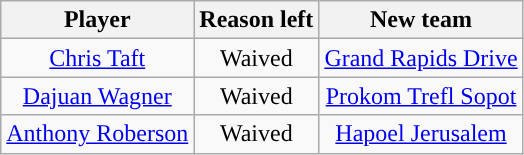<table class="wikitable sortable sortable" style="text-align: center">
<tr>
<th>Player</th>
<th>Reason left</th>
<th>New team</th>
</tr>
<tr style="text-align: center">
<td><a href='#'>Chris Taft</a></td>
<td>Waived</td>
<td><a href='#'>Grand Rapids Drive</a></td>
</tr>
<tr style="text-align: center">
<td><a href='#'>Dajuan Wagner</a></td>
<td>Waived</td>
<td><a href='#'>Prokom Trefl Sopot</a></td>
</tr>
<tr style="text-align: center">
<td><a href='#'>Anthony Roberson</a></td>
<td>Waived</td>
<td><a href='#'>Hapoel Jerusalem</a></td>
</tr>
</table>
